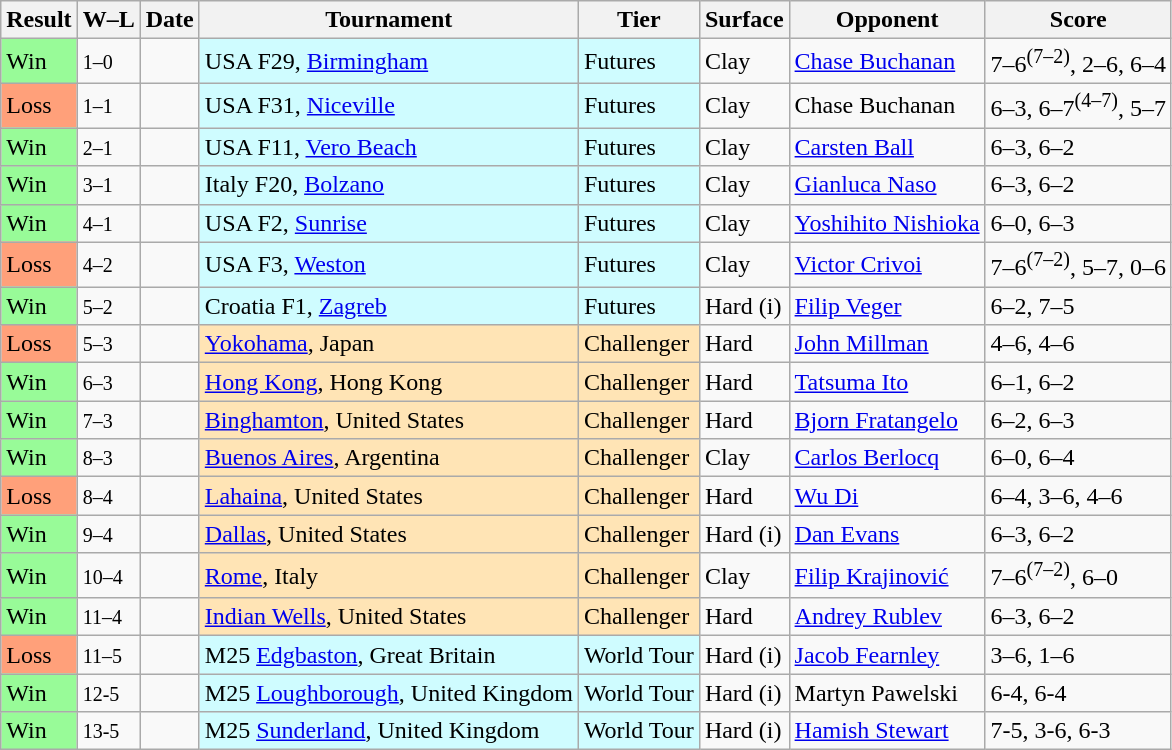<table class="sortable wikitable">
<tr>
<th>Result</th>
<th class="unsortable">W–L</th>
<th>Date</th>
<th>Tournament</th>
<th>Tier</th>
<th>Surface</th>
<th>Opponent</th>
<th class="unsortable">Score</th>
</tr>
<tr>
<td bgcolor=#98fb98>Win</td>
<td><small>1–0</small></td>
<td></td>
<td style="background:#cffcff;">USA F29, <a href='#'>Birmingham</a></td>
<td style="background:#cffcff;">Futures</td>
<td>Clay</td>
<td> <a href='#'>Chase Buchanan</a></td>
<td>7–6<sup>(7–2)</sup>, 2–6, 6–4</td>
</tr>
<tr>
<td bgcolor=FFA07A>Loss</td>
<td><small>1–1</small></td>
<td></td>
<td style="background:#cffcff;">USA F31, <a href='#'>Niceville</a></td>
<td style="background:#cffcff;">Futures</td>
<td>Clay</td>
<td> Chase Buchanan</td>
<td>6–3, 6–7<sup>(4–7)</sup>, 5–7</td>
</tr>
<tr>
<td bgcolor=#98fb98>Win</td>
<td><small>2–1</small></td>
<td></td>
<td style="background:#cffcff;">USA F11, <a href='#'>Vero Beach</a></td>
<td style="background:#cffcff;">Futures</td>
<td>Clay</td>
<td> <a href='#'>Carsten Ball</a></td>
<td>6–3, 6–2</td>
</tr>
<tr>
<td bgcolor=#98fb98>Win</td>
<td><small>3–1</small></td>
<td></td>
<td style="background:#cffcff;">Italy F20, <a href='#'>Bolzano</a></td>
<td style="background:#cffcff;">Futures</td>
<td>Clay</td>
<td> <a href='#'>Gianluca Naso</a></td>
<td>6–3, 6–2</td>
</tr>
<tr>
<td bgcolor=#98fb98>Win</td>
<td><small>4–1</small></td>
<td></td>
<td style="background:#cffcff;">USA F2, <a href='#'>Sunrise</a></td>
<td style="background:#cffcff;">Futures</td>
<td>Clay</td>
<td> <a href='#'>Yoshihito Nishioka</a></td>
<td>6–0, 6–3</td>
</tr>
<tr>
<td bgcolor=FFA07A>Loss</td>
<td><small>4–2</small></td>
<td></td>
<td style="background:#cffcff;">USA F3, <a href='#'>Weston</a></td>
<td style="background:#cffcff;">Futures</td>
<td>Clay</td>
<td> <a href='#'>Victor Crivoi</a></td>
<td>7–6<sup>(7–2)</sup>, 5–7, 0–6</td>
</tr>
<tr>
<td bgcolor=#98fb98>Win</td>
<td><small>5–2</small></td>
<td></td>
<td style="background:#cffcff;">Croatia F1, <a href='#'>Zagreb</a></td>
<td style="background:#cffcff;">Futures</td>
<td>Hard (i)</td>
<td> <a href='#'>Filip Veger</a></td>
<td>6–2, 7–5</td>
</tr>
<tr>
<td bgcolor=FFA07A>Loss</td>
<td><small>5–3</small></td>
<td><a href='#'></a></td>
<td style="background:moccasin;"><a href='#'>Yokohama</a>, Japan</td>
<td style="background:moccasin;">Challenger</td>
<td>Hard</td>
<td> <a href='#'>John Millman</a></td>
<td>4–6, 4–6</td>
</tr>
<tr>
<td bgcolor=#98fb98>Win</td>
<td><small>6–3</small></td>
<td><a href='#'></a></td>
<td style="background:moccasin;"><a href='#'>Hong Kong</a>, Hong Kong</td>
<td style="background:moccasin;">Challenger</td>
<td>Hard</td>
<td> <a href='#'>Tatsuma Ito</a></td>
<td>6–1, 6–2</td>
</tr>
<tr>
<td bgcolor=#98fb98>Win</td>
<td><small>7–3</small></td>
<td><a href='#'></a></td>
<td style="background:moccasin;"><a href='#'>Binghamton</a>, United States</td>
<td style="background:moccasin;">Challenger</td>
<td>Hard</td>
<td> <a href='#'>Bjorn Fratangelo</a></td>
<td>6–2, 6–3</td>
</tr>
<tr>
<td bgcolor=#98fb98>Win</td>
<td><small>8–3</small></td>
<td><a href='#'></a></td>
<td style="background:moccasin;"><a href='#'>Buenos Aires</a>, Argentina</td>
<td style="background:moccasin;">Challenger</td>
<td>Clay</td>
<td> <a href='#'>Carlos Berlocq</a></td>
<td>6–0, 6–4</td>
</tr>
<tr>
<td bgcolor=FFA07A>Loss</td>
<td><small>8–4</small></td>
<td><a href='#'></a></td>
<td style="background:moccasin;"><a href='#'>Lahaina</a>, United States</td>
<td style="background:moccasin;">Challenger</td>
<td>Hard</td>
<td> <a href='#'>Wu Di</a></td>
<td>6–4, 3–6, 4–6</td>
</tr>
<tr>
<td bgcolor=#98fb98>Win</td>
<td><small>9–4</small></td>
<td><a href='#'></a></td>
<td style="background:moccasin;"><a href='#'>Dallas</a>, United States</td>
<td style="background:moccasin;">Challenger</td>
<td>Hard (i)</td>
<td> <a href='#'>Dan Evans</a></td>
<td>6–3, 6–2</td>
</tr>
<tr>
<td bgcolor=#98fb98>Win</td>
<td><small>10–4</small></td>
<td><a href='#'></a></td>
<td style="background:moccasin;"><a href='#'>Rome</a>, Italy</td>
<td style="background:moccasin;">Challenger</td>
<td>Clay</td>
<td> <a href='#'>Filip Krajinović</a></td>
<td>7–6<sup>(7–2)</sup>, 6–0</td>
</tr>
<tr>
<td bgcolor=#98fb98>Win</td>
<td><small>11–4</small></td>
<td><a href='#'></a></td>
<td style="background:moccasin;"><a href='#'>Indian Wells</a>, United States</td>
<td style="background:moccasin;">Challenger</td>
<td>Hard</td>
<td> <a href='#'>Andrey Rublev</a></td>
<td>6–3, 6–2</td>
</tr>
<tr>
<td bgcolor=FFA07A>Loss</td>
<td><small>11–5</small></td>
<td></td>
<td style="background:#cffcff;">M25 <a href='#'>Edgbaston</a>, Great Britain</td>
<td style="background:#cffcff;">World Tour</td>
<td>Hard (i)</td>
<td> <a href='#'>Jacob Fearnley</a></td>
<td>3–6, 1–6</td>
</tr>
<tr>
<td bgcolor=#98fb98>Win</td>
<td><small>12-5</small></td>
<td></td>
<td style="background:#cffcff;">M25 <a href='#'>Loughborough</a>, United Kingdom</td>
<td style="background:#cffcff;">World Tour</td>
<td>Hard (i)</td>
<td> Martyn Pawelski</td>
<td>6-4, 6-4</td>
</tr>
<tr>
<td bgcolor=#98fb98>Win</td>
<td><small>13-5</small></td>
<td></td>
<td style="background:#cffcff;">M25 <a href='#'>Sunderland</a>, United Kingdom</td>
<td style="background:#cffcff;">World Tour</td>
<td>Hard (i)</td>
<td> <a href='#'>Hamish Stewart</a></td>
<td>7-5, 3-6, 6-3</td>
</tr>
</table>
